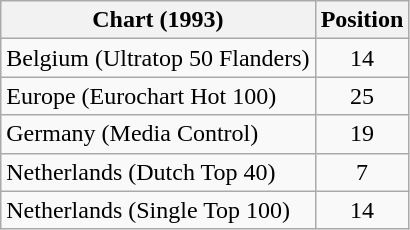<table class="wikitable sortable">
<tr>
<th>Chart (1993)</th>
<th>Position</th>
</tr>
<tr>
<td>Belgium (Ultratop 50 Flanders)</td>
<td align="center">14</td>
</tr>
<tr>
<td>Europe (Eurochart Hot 100)</td>
<td align="center">25</td>
</tr>
<tr>
<td>Germany (Media Control)</td>
<td align="center">19</td>
</tr>
<tr>
<td>Netherlands (Dutch Top 40)</td>
<td align="center">7</td>
</tr>
<tr>
<td>Netherlands (Single Top 100)</td>
<td align="center">14</td>
</tr>
</table>
